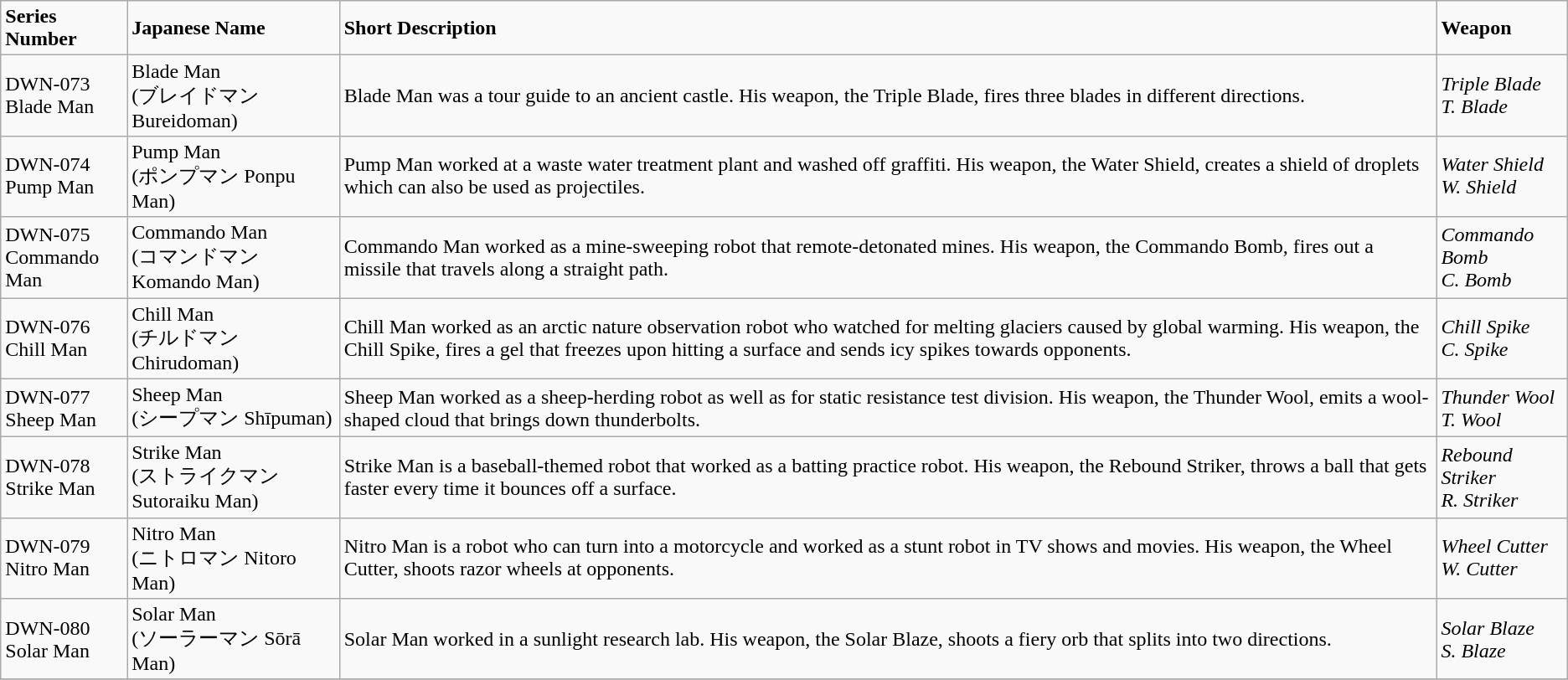<table class="wikitable">
<tr>
<td><strong>Series Number</strong></td>
<td><strong>Japanese Name</strong></td>
<td><strong>Short Description</strong></td>
<td><strong>Weapon</strong></td>
</tr>
<tr>
<td>DWN-073<br>Blade Man</td>
<td>Blade Man<br>(ブレイドマン Bureidoman)</td>
<td>Blade Man was a tour guide to an ancient castle. His weapon, the Triple Blade, fires three blades in different directions.</td>
<td><em>Triple Blade</em><br><em>T. Blade</em></td>
</tr>
<tr>
<td>DWN-074<br>Pump Man</td>
<td>Pump Man<br>(ポンプマン Ponpu Man)</td>
<td>Pump Man worked at a waste water treatment plant and washed off graffiti. His weapon, the Water Shield, creates a shield of droplets which can also be used as projectiles.</td>
<td><em>Water Shield</em><br><em>W. Shield</em></td>
</tr>
<tr>
<td>DWN-075<br>Commando Man</td>
<td>Commando Man<br>(コマンドマン Komando Man)</td>
<td>Commando Man worked as a mine-sweeping robot that remote-detonated mines. His weapon, the Commando Bomb, fires out a missile that travels along a straight path.</td>
<td><em>Commando Bomb</em><br><em>C. Bomb</em></td>
</tr>
<tr>
<td>DWN-076<br>Chill Man</td>
<td>Chill Man<br>(チルドマン Chirudoman)</td>
<td>Chill Man worked as an arctic nature observation robot who watched for melting glaciers caused by global warming. His weapon, the Chill Spike, fires a gel that freezes upon hitting a surface and sends icy spikes towards opponents.</td>
<td><em>Chill Spike</em><br><em>C. Spike</em></td>
</tr>
<tr>
<td>DWN-077<br>Sheep Man</td>
<td>Sheep Man<br>(シープマン Shīpuman)</td>
<td>Sheep Man worked as a sheep-herding robot as well as for static resistance test division. His weapon, the Thunder Wool, emits a wool-shaped cloud that brings down thunderbolts.</td>
<td><em>Thunder Wool</em><br><em>T. Wool</em></td>
</tr>
<tr>
<td>DWN-078<br>Strike Man</td>
<td>Strike Man<br>(ストライクマン Sutoraiku Man)</td>
<td>Strike Man is a baseball-themed robot that worked as a batting practice robot. His weapon, the Rebound Striker, throws a ball that gets faster every time it bounces off a surface.</td>
<td><em>Rebound Striker</em><br><em>R. Striker</em></td>
</tr>
<tr>
<td>DWN-079<br>Nitro Man</td>
<td>Nitro Man<br>(ニトロマン Nitoro Man)</td>
<td>Nitro Man is a robot who can turn into a motorcycle and worked as a stunt robot in TV shows and movies. His weapon, the Wheel Cutter, shoots razor wheels at opponents.</td>
<td><em>Wheel Cutter</em><br><em>W. Cutter</em></td>
</tr>
<tr>
<td>DWN-080<br>Solar Man</td>
<td>Solar Man<br>(ソーラーマン Sōrā Man)</td>
<td>Solar Man worked in a sunlight research lab. His weapon, the Solar Blaze, shoots a fiery orb that splits into two directions.</td>
<td><em>Solar Blaze</em><br><em>S. Blaze</em></td>
</tr>
<tr>
</tr>
</table>
